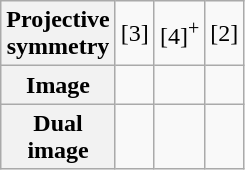<table class=wikitable>
<tr align=center>
<th>Projective<br>symmetry</th>
<td>[3]</td>
<td>[4]<sup>+</sup></td>
<td>[2]</td>
</tr>
<tr>
<th>Image</th>
<td></td>
<td></td>
<td></td>
</tr>
<tr>
<th>Dual<br>image</th>
<td></td>
<td></td>
<td></td>
</tr>
</table>
